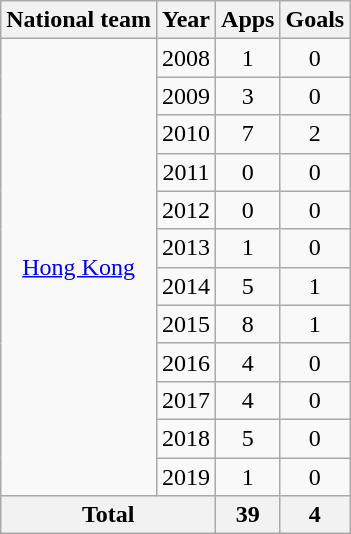<table class="wikitable" style="text-align: center;">
<tr>
<th>National team</th>
<th>Year</th>
<th>Apps</th>
<th>Goals</th>
</tr>
<tr>
<td rowspan="12" valign="center"><a href='#'>Hong Kong</a></td>
<td>2008</td>
<td>1</td>
<td>0</td>
</tr>
<tr>
<td>2009</td>
<td>3</td>
<td>0</td>
</tr>
<tr>
<td>2010</td>
<td>7</td>
<td>2</td>
</tr>
<tr>
<td>2011</td>
<td>0</td>
<td>0</td>
</tr>
<tr>
<td>2012</td>
<td>0</td>
<td>0</td>
</tr>
<tr>
<td>2013</td>
<td>1</td>
<td>0</td>
</tr>
<tr>
<td>2014</td>
<td>5</td>
<td>1</td>
</tr>
<tr>
<td>2015</td>
<td>8</td>
<td>1</td>
</tr>
<tr>
<td>2016</td>
<td>4</td>
<td>0</td>
</tr>
<tr>
<td>2017</td>
<td>4</td>
<td>0</td>
</tr>
<tr>
<td>2018</td>
<td>5</td>
<td>0</td>
</tr>
<tr>
<td>2019</td>
<td>1</td>
<td>0</td>
</tr>
<tr>
<th colspan="2">Total</th>
<th>39</th>
<th>4</th>
</tr>
</table>
